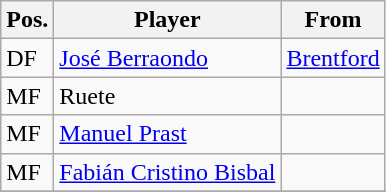<table class="wikitable">
<tr>
<th>Pos.</th>
<th>Player</th>
<th>From</th>
</tr>
<tr>
<td>DF</td>
<td> <a href='#'>José Berraondo</a></td>
<td> <a href='#'>Brentford</a></td>
</tr>
<tr>
<td>MF</td>
<td> Ruete</td>
<td></td>
</tr>
<tr>
<td>MF</td>
<td> <a href='#'>Manuel Prast</a></td>
<td></td>
</tr>
<tr>
<td>MF</td>
<td> <a href='#'>Fabián Cristino Bisbal</a></td>
<td></td>
</tr>
<tr>
</tr>
<tr>
</tr>
</table>
